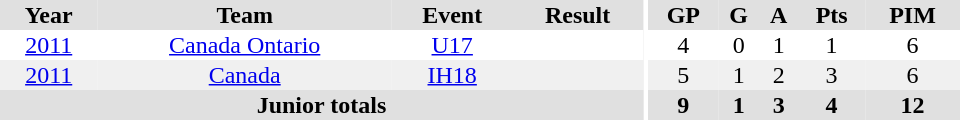<table border="0" cellpadding="1" cellspacing="0" ID="Table3" style="text-align:center; width:40em;">
<tr bgcolor="#e0e0e0">
<th>Year</th>
<th>Team</th>
<th>Event</th>
<th>Result</th>
<th rowspan="99" bgcolor="#ffffff"></th>
<th>GP</th>
<th>G</th>
<th>A</th>
<th>Pts</th>
<th>PIM</th>
</tr>
<tr>
<td><a href='#'>2011</a></td>
<td><a href='#'>Canada Ontario</a></td>
<td><a href='#'>U17</a></td>
<td></td>
<td>4</td>
<td>0</td>
<td>1</td>
<td>1</td>
<td>6</td>
</tr>
<tr bgcolor="#f0f0f0">
<td><a href='#'>2011</a></td>
<td><a href='#'>Canada</a></td>
<td><a href='#'>IH18</a></td>
<td></td>
<td>5</td>
<td>1</td>
<td>2</td>
<td>3</td>
<td>6</td>
</tr>
<tr bgcolor="#e0e0e0">
<th colspan="4">Junior totals</th>
<th>9</th>
<th>1</th>
<th>3</th>
<th>4</th>
<th>12</th>
</tr>
</table>
